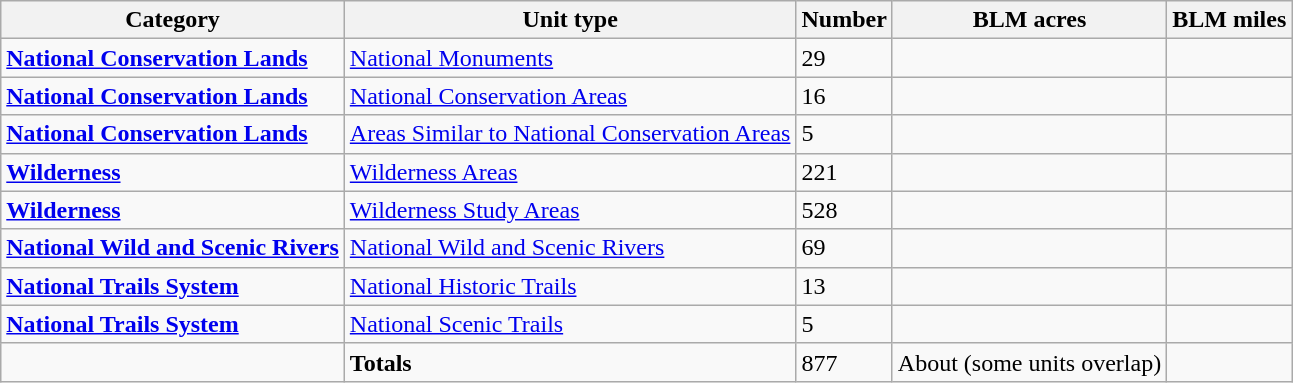<table class="wikitable sortable" >
<tr>
<th>Category</th>
<th>Unit type</th>
<th>Number</th>
<th>BLM acres</th>
<th>BLM miles</th>
</tr>
<tr ->
<td><strong><a href='#'>National Conservation Lands</a></strong></td>
<td><a href='#'>National Monuments</a></td>
<td>29</td>
<td></td>
<td></td>
</tr>
<tr ->
<td><strong><a href='#'>National Conservation Lands</a></strong></td>
<td><a href='#'>National Conservation Areas</a></td>
<td>16</td>
<td></td>
<td></td>
</tr>
<tr ->
<td><strong><a href='#'>National Conservation Lands</a></strong></td>
<td><a href='#'>Areas Similar to National Conservation Areas</a></td>
<td>5</td>
<td></td>
<td></td>
</tr>
<tr ->
<td><strong><a href='#'>Wilderness</a></strong></td>
<td><a href='#'>Wilderness Areas</a></td>
<td>221</td>
<td></td>
<td></td>
</tr>
<tr ->
<td><strong><a href='#'>Wilderness</a></strong></td>
<td><a href='#'>Wilderness Study Areas</a></td>
<td>528</td>
<td></td>
<td></td>
</tr>
<tr ->
<td><strong><a href='#'>National Wild and Scenic Rivers</a></strong></td>
<td><a href='#'>National Wild and Scenic Rivers</a></td>
<td>69</td>
<td></td>
<td></td>
</tr>
<tr ->
<td><strong><a href='#'>National Trails System</a></strong></td>
<td><a href='#'>National Historic Trails</a></td>
<td>13</td>
<td></td>
<td></td>
</tr>
<tr ->
<td><strong><a href='#'>National Trails System</a></strong></td>
<td><a href='#'>National Scenic Trails</a></td>
<td>5</td>
<td></td>
<td></td>
</tr>
<tr ->
<td></td>
<td><strong>Totals</strong></td>
<td>877</td>
<td>About  (some units overlap)</td>
<td></td>
</tr>
</table>
